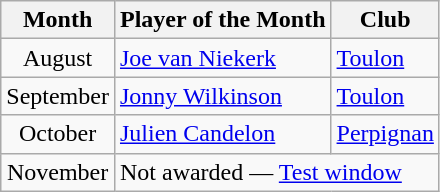<table class=wikitable>
<tr>
<th>Month</th>
<th>Player of the Month</th>
<th>Club</th>
</tr>
<tr>
<td align=center>August</td>
<td><a href='#'>Joe van Niekerk</a></td>
<td><a href='#'>Toulon</a></td>
</tr>
<tr>
<td align=center>September</td>
<td><a href='#'>Jonny Wilkinson</a></td>
<td><a href='#'>Toulon</a></td>
</tr>
<tr>
<td align=center>October</td>
<td><a href='#'>Julien Candelon</a></td>
<td><a href='#'>Perpignan</a></td>
</tr>
<tr>
<td align=center>November</td>
<td colspan=2>Not awarded — <a href='#'>Test window</a></td>
</tr>
</table>
